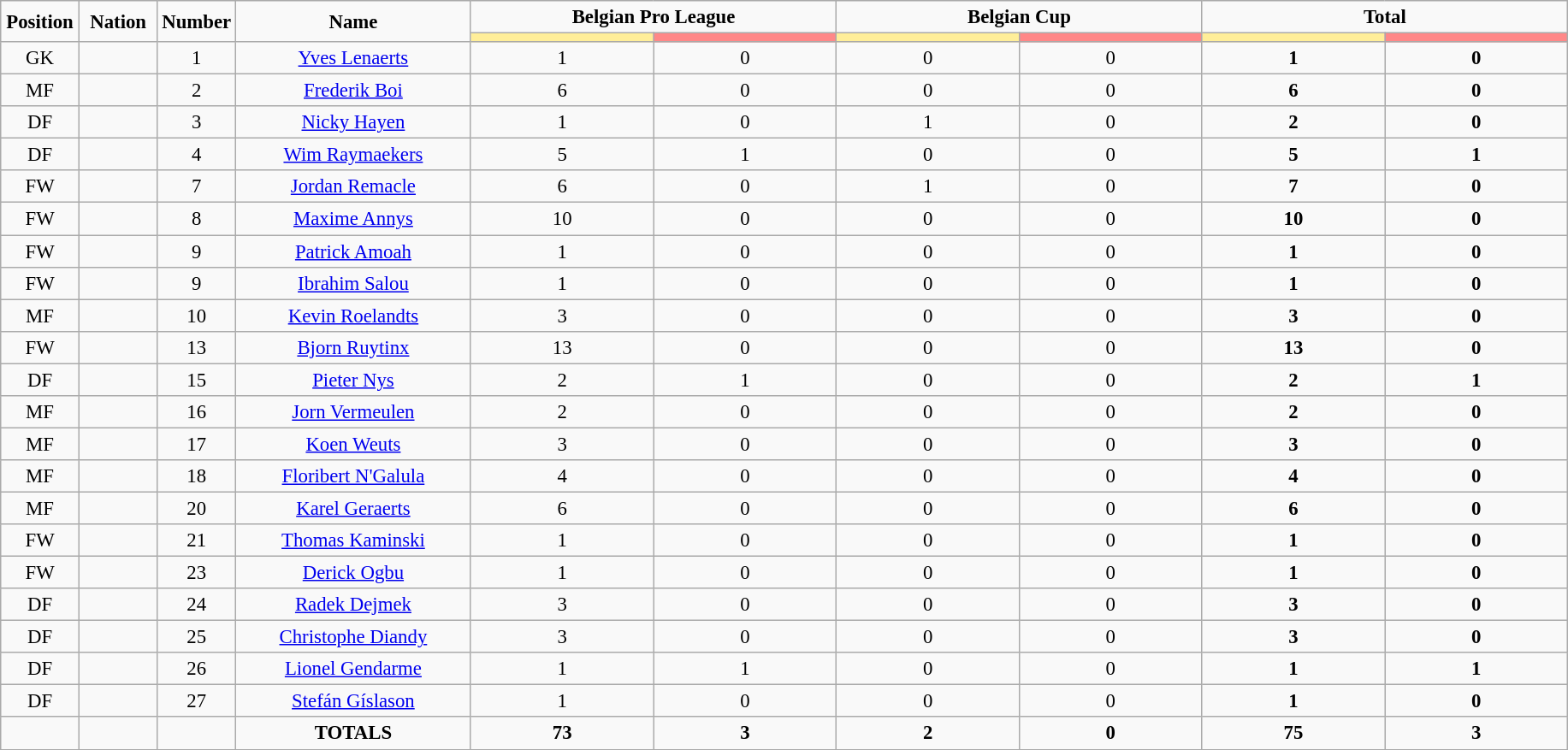<table class="wikitable sortable" style="font-size: 95%; text-align: center;">
<tr>
<td rowspan="2" width="5%" align="center"><strong>Position</strong></td>
<td rowspan="2" width="5%" align="center"><strong>Nation</strong></td>
<td rowspan="2" width="5%" align="center"><strong>Number</strong></td>
<td rowspan="2" width="15%" align="center"><strong>Name</strong></td>
<td colspan="2" align="center"><strong>Belgian Pro League</strong></td>
<td colspan="2" align="center"><strong>Belgian Cup</strong></td>
<td colspan="2" align="center"><strong>Total</strong></td>
</tr>
<tr>
<th width=60 style="background: #FFEE99"></th>
<th width=60 style="background: #FF8888"></th>
<th width=60 style="background: #FFEE99"></th>
<th width=60 style="background: #FF8888"></th>
<th width=60 style="background: #FFEE99"></th>
<th width=60 style="background: #FF8888"></th>
</tr>
<tr>
<td>GK</td>
<td></td>
<td>1</td>
<td><a href='#'>Yves Lenaerts</a></td>
<td>1</td>
<td>0</td>
<td>0</td>
<td>0</td>
<td><strong>1</strong></td>
<td><strong>0</strong></td>
</tr>
<tr>
<td>MF</td>
<td></td>
<td>2</td>
<td><a href='#'>Frederik Boi</a></td>
<td>6</td>
<td>0</td>
<td>0</td>
<td>0</td>
<td><strong>6</strong></td>
<td><strong>0</strong></td>
</tr>
<tr>
<td>DF</td>
<td></td>
<td>3</td>
<td><a href='#'>Nicky Hayen</a></td>
<td>1</td>
<td>0</td>
<td>1</td>
<td>0</td>
<td><strong>2</strong></td>
<td><strong>0</strong></td>
</tr>
<tr>
<td>DF</td>
<td></td>
<td>4</td>
<td><a href='#'>Wim Raymaekers</a></td>
<td>5</td>
<td>1</td>
<td>0</td>
<td>0</td>
<td><strong>5</strong></td>
<td><strong>1</strong></td>
</tr>
<tr>
<td>FW</td>
<td></td>
<td>7</td>
<td><a href='#'>Jordan Remacle</a></td>
<td>6</td>
<td>0</td>
<td>1</td>
<td>0</td>
<td><strong>7</strong></td>
<td><strong>0</strong></td>
</tr>
<tr>
<td>FW</td>
<td></td>
<td>8</td>
<td><a href='#'>Maxime Annys</a></td>
<td>10</td>
<td>0</td>
<td>0</td>
<td>0</td>
<td><strong>10</strong></td>
<td><strong>0</strong></td>
</tr>
<tr>
<td>FW</td>
<td></td>
<td>9</td>
<td><a href='#'>Patrick Amoah</a></td>
<td>1</td>
<td>0</td>
<td>0</td>
<td>0</td>
<td><strong>1</strong></td>
<td><strong>0</strong></td>
</tr>
<tr>
<td>FW</td>
<td></td>
<td>9</td>
<td><a href='#'>Ibrahim Salou</a></td>
<td>1</td>
<td>0</td>
<td>0</td>
<td>0</td>
<td><strong>1</strong></td>
<td><strong>0</strong></td>
</tr>
<tr>
<td>MF</td>
<td></td>
<td>10</td>
<td><a href='#'>Kevin Roelandts</a></td>
<td>3</td>
<td>0</td>
<td>0</td>
<td>0</td>
<td><strong>3</strong></td>
<td><strong>0</strong></td>
</tr>
<tr>
<td>FW</td>
<td></td>
<td>13</td>
<td><a href='#'>Bjorn Ruytinx</a></td>
<td>13</td>
<td>0</td>
<td>0</td>
<td>0</td>
<td><strong>13</strong></td>
<td><strong>0</strong></td>
</tr>
<tr>
<td>DF</td>
<td></td>
<td>15</td>
<td><a href='#'>Pieter Nys</a></td>
<td>2</td>
<td>1</td>
<td>0</td>
<td>0</td>
<td><strong>2</strong></td>
<td><strong>1</strong></td>
</tr>
<tr>
<td>MF</td>
<td></td>
<td>16</td>
<td><a href='#'>Jorn Vermeulen</a></td>
<td>2</td>
<td>0</td>
<td>0</td>
<td>0</td>
<td><strong>2</strong></td>
<td><strong>0</strong></td>
</tr>
<tr>
<td>MF</td>
<td></td>
<td>17</td>
<td><a href='#'>Koen Weuts</a></td>
<td>3</td>
<td>0</td>
<td>0</td>
<td>0</td>
<td><strong>3</strong></td>
<td><strong>0</strong></td>
</tr>
<tr>
<td>MF</td>
<td></td>
<td>18</td>
<td><a href='#'>Floribert N'Galula</a></td>
<td>4</td>
<td>0</td>
<td>0</td>
<td>0</td>
<td><strong>4</strong></td>
<td><strong>0</strong></td>
</tr>
<tr>
<td>MF</td>
<td></td>
<td>20</td>
<td><a href='#'>Karel Geraerts</a></td>
<td>6</td>
<td>0</td>
<td>0</td>
<td>0</td>
<td><strong>6</strong></td>
<td><strong>0</strong></td>
</tr>
<tr>
<td>FW</td>
<td></td>
<td>21</td>
<td><a href='#'>Thomas Kaminski</a></td>
<td>1</td>
<td>0</td>
<td>0</td>
<td>0</td>
<td><strong>1</strong></td>
<td><strong>0</strong></td>
</tr>
<tr>
<td>FW</td>
<td></td>
<td>23</td>
<td><a href='#'>Derick Ogbu</a></td>
<td>1</td>
<td>0</td>
<td>0</td>
<td>0</td>
<td><strong>1</strong></td>
<td><strong>0</strong></td>
</tr>
<tr>
<td>DF</td>
<td></td>
<td>24</td>
<td><a href='#'>Radek Dejmek</a></td>
<td>3</td>
<td>0</td>
<td>0</td>
<td>0</td>
<td><strong>3</strong></td>
<td><strong>0</strong></td>
</tr>
<tr>
<td>DF</td>
<td></td>
<td>25</td>
<td><a href='#'>Christophe Diandy</a></td>
<td>3</td>
<td>0</td>
<td>0</td>
<td>0</td>
<td><strong>3</strong></td>
<td><strong>0</strong></td>
</tr>
<tr>
<td>DF</td>
<td></td>
<td>26</td>
<td><a href='#'>Lionel Gendarme</a></td>
<td>1</td>
<td>1</td>
<td>0</td>
<td>0</td>
<td><strong>1</strong></td>
<td><strong>1</strong></td>
</tr>
<tr>
<td>DF</td>
<td></td>
<td>27</td>
<td><a href='#'>Stefán Gíslason</a></td>
<td>1</td>
<td>0</td>
<td>0</td>
<td>0</td>
<td><strong>1</strong></td>
<td><strong>0</strong></td>
</tr>
<tr>
<td></td>
<td></td>
<td></td>
<td><strong>TOTALS</strong></td>
<td><strong>73</strong></td>
<td><strong>3</strong></td>
<td><strong>2</strong></td>
<td><strong>0</strong></td>
<td><strong>75</strong></td>
<td><strong>3</strong></td>
</tr>
<tr>
</tr>
</table>
